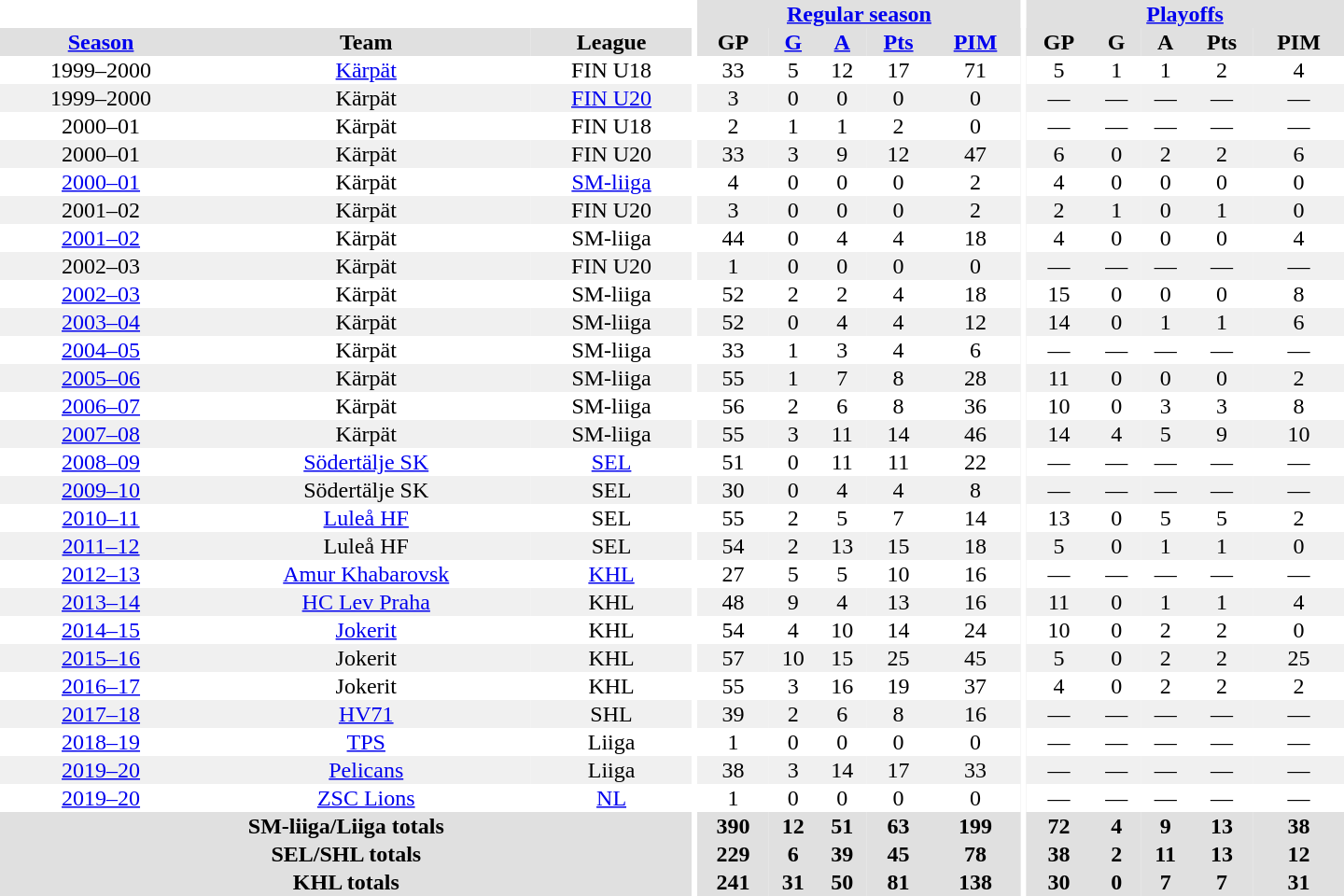<table border="0" cellpadding="1" cellspacing="0" style="text-align:center; width:60em">
<tr bgcolor="#e0e0e0">
<th colspan="3" bgcolor="#ffffff"></th>
<th rowspan="99" bgcolor="#ffffff"></th>
<th colspan="5"><a href='#'>Regular season</a></th>
<th rowspan="99" bgcolor="#ffffff"></th>
<th colspan="5"><a href='#'>Playoffs</a></th>
</tr>
<tr bgcolor="#e0e0e0">
<th><a href='#'>Season</a></th>
<th>Team</th>
<th>League</th>
<th>GP</th>
<th><a href='#'>G</a></th>
<th><a href='#'>A</a></th>
<th><a href='#'>Pts</a></th>
<th><a href='#'>PIM</a></th>
<th>GP</th>
<th>G</th>
<th>A</th>
<th>Pts</th>
<th>PIM</th>
</tr>
<tr>
<td>1999–2000</td>
<td><a href='#'>Kärpät</a></td>
<td>FIN U18</td>
<td>33</td>
<td>5</td>
<td>12</td>
<td>17</td>
<td>71</td>
<td>5</td>
<td>1</td>
<td>1</td>
<td>2</td>
<td>4</td>
</tr>
<tr bgcolor="#f0f0f0">
<td>1999–2000</td>
<td>Kärpät</td>
<td><a href='#'>FIN U20</a></td>
<td>3</td>
<td>0</td>
<td>0</td>
<td>0</td>
<td>0</td>
<td>—</td>
<td>—</td>
<td>—</td>
<td>—</td>
<td>—</td>
</tr>
<tr>
<td>2000–01</td>
<td>Kärpät</td>
<td>FIN U18</td>
<td>2</td>
<td>1</td>
<td>1</td>
<td>2</td>
<td>0</td>
<td>—</td>
<td>—</td>
<td>—</td>
<td>—</td>
<td>—</td>
</tr>
<tr bgcolor="#f0f0f0">
<td>2000–01</td>
<td>Kärpät</td>
<td>FIN U20</td>
<td>33</td>
<td>3</td>
<td>9</td>
<td>12</td>
<td>47</td>
<td>6</td>
<td>0</td>
<td>2</td>
<td>2</td>
<td>6</td>
</tr>
<tr>
<td><a href='#'>2000–01</a></td>
<td>Kärpät</td>
<td><a href='#'>SM-liiga</a></td>
<td>4</td>
<td>0</td>
<td>0</td>
<td>0</td>
<td>2</td>
<td>4</td>
<td>0</td>
<td>0</td>
<td>0</td>
<td>0</td>
</tr>
<tr bgcolor="#f0f0f0">
<td>2001–02</td>
<td>Kärpät</td>
<td>FIN U20</td>
<td>3</td>
<td>0</td>
<td>0</td>
<td>0</td>
<td>2</td>
<td>2</td>
<td>1</td>
<td>0</td>
<td>1</td>
<td>0</td>
</tr>
<tr>
<td><a href='#'>2001–02</a></td>
<td>Kärpät</td>
<td>SM-liiga</td>
<td>44</td>
<td>0</td>
<td>4</td>
<td>4</td>
<td>18</td>
<td>4</td>
<td>0</td>
<td>0</td>
<td>0</td>
<td>4</td>
</tr>
<tr bgcolor="#f0f0f0">
<td>2002–03</td>
<td>Kärpät</td>
<td>FIN U20</td>
<td>1</td>
<td>0</td>
<td>0</td>
<td>0</td>
<td>0</td>
<td>—</td>
<td>—</td>
<td>—</td>
<td>—</td>
<td>—</td>
</tr>
<tr>
<td><a href='#'>2002–03</a></td>
<td>Kärpät</td>
<td>SM-liiga</td>
<td>52</td>
<td>2</td>
<td>2</td>
<td>4</td>
<td>18</td>
<td>15</td>
<td>0</td>
<td>0</td>
<td>0</td>
<td>8</td>
</tr>
<tr bgcolor="#f0f0f0">
<td><a href='#'>2003–04</a></td>
<td>Kärpät</td>
<td>SM-liiga</td>
<td>52</td>
<td>0</td>
<td>4</td>
<td>4</td>
<td>12</td>
<td>14</td>
<td>0</td>
<td>1</td>
<td>1</td>
<td>6</td>
</tr>
<tr>
<td><a href='#'>2004–05</a></td>
<td>Kärpät</td>
<td>SM-liiga</td>
<td>33</td>
<td>1</td>
<td>3</td>
<td>4</td>
<td>6</td>
<td>—</td>
<td>—</td>
<td>—</td>
<td>—</td>
<td>—</td>
</tr>
<tr bgcolor="#f0f0f0">
<td><a href='#'>2005–06</a></td>
<td>Kärpät</td>
<td>SM-liiga</td>
<td>55</td>
<td>1</td>
<td>7</td>
<td>8</td>
<td>28</td>
<td>11</td>
<td>0</td>
<td>0</td>
<td>0</td>
<td>2</td>
</tr>
<tr>
<td><a href='#'>2006–07</a></td>
<td>Kärpät</td>
<td>SM-liiga</td>
<td>56</td>
<td>2</td>
<td>6</td>
<td>8</td>
<td>36</td>
<td>10</td>
<td>0</td>
<td>3</td>
<td>3</td>
<td>8</td>
</tr>
<tr bgcolor="#f0f0f0">
<td><a href='#'>2007–08</a></td>
<td>Kärpät</td>
<td>SM-liiga</td>
<td>55</td>
<td>3</td>
<td>11</td>
<td>14</td>
<td>46</td>
<td>14</td>
<td>4</td>
<td>5</td>
<td>9</td>
<td>10</td>
</tr>
<tr>
<td><a href='#'>2008–09</a></td>
<td><a href='#'>Södertälje SK</a></td>
<td><a href='#'>SEL</a></td>
<td>51</td>
<td>0</td>
<td>11</td>
<td>11</td>
<td>22</td>
<td>—</td>
<td>—</td>
<td>—</td>
<td>—</td>
<td>—</td>
</tr>
<tr bgcolor="#f0f0f0">
<td><a href='#'>2009–10</a></td>
<td>Södertälje SK</td>
<td>SEL</td>
<td>30</td>
<td>0</td>
<td>4</td>
<td>4</td>
<td>8</td>
<td>—</td>
<td>—</td>
<td>—</td>
<td>—</td>
<td>—</td>
</tr>
<tr>
<td><a href='#'>2010–11</a></td>
<td><a href='#'>Luleå HF</a></td>
<td>SEL</td>
<td>55</td>
<td>2</td>
<td>5</td>
<td>7</td>
<td>14</td>
<td>13</td>
<td>0</td>
<td>5</td>
<td>5</td>
<td>2</td>
</tr>
<tr bgcolor="#f0f0f0">
<td><a href='#'>2011–12</a></td>
<td>Luleå HF</td>
<td>SEL</td>
<td>54</td>
<td>2</td>
<td>13</td>
<td>15</td>
<td>18</td>
<td>5</td>
<td>0</td>
<td>1</td>
<td>1</td>
<td>0</td>
</tr>
<tr>
<td><a href='#'>2012–13</a></td>
<td><a href='#'>Amur Khabarovsk</a></td>
<td><a href='#'>KHL</a></td>
<td>27</td>
<td>5</td>
<td>5</td>
<td>10</td>
<td>16</td>
<td>—</td>
<td>—</td>
<td>—</td>
<td>—</td>
<td>—</td>
</tr>
<tr bgcolor="#f0f0f0">
<td><a href='#'>2013–14</a></td>
<td><a href='#'>HC Lev Praha</a></td>
<td>KHL</td>
<td>48</td>
<td>9</td>
<td>4</td>
<td>13</td>
<td>16</td>
<td>11</td>
<td>0</td>
<td>1</td>
<td>1</td>
<td>4</td>
</tr>
<tr>
<td><a href='#'>2014–15</a></td>
<td><a href='#'>Jokerit</a></td>
<td>KHL</td>
<td>54</td>
<td>4</td>
<td>10</td>
<td>14</td>
<td>24</td>
<td>10</td>
<td>0</td>
<td>2</td>
<td>2</td>
<td>0</td>
</tr>
<tr bgcolor="#f0f0f0">
<td><a href='#'>2015–16</a></td>
<td>Jokerit</td>
<td>KHL</td>
<td>57</td>
<td>10</td>
<td>15</td>
<td>25</td>
<td>45</td>
<td>5</td>
<td>0</td>
<td>2</td>
<td>2</td>
<td>25</td>
</tr>
<tr>
<td><a href='#'>2016–17</a></td>
<td>Jokerit</td>
<td>KHL</td>
<td>55</td>
<td>3</td>
<td>16</td>
<td>19</td>
<td>37</td>
<td>4</td>
<td>0</td>
<td>2</td>
<td>2</td>
<td>2</td>
</tr>
<tr bgcolor="#f0f0f0">
<td><a href='#'>2017–18</a></td>
<td><a href='#'>HV71</a></td>
<td>SHL</td>
<td>39</td>
<td>2</td>
<td>6</td>
<td>8</td>
<td>16</td>
<td>—</td>
<td>—</td>
<td>—</td>
<td>—</td>
<td>—</td>
</tr>
<tr>
<td><a href='#'>2018–19</a></td>
<td><a href='#'>TPS</a></td>
<td>Liiga</td>
<td>1</td>
<td>0</td>
<td>0</td>
<td>0</td>
<td>0</td>
<td>—</td>
<td>—</td>
<td>—</td>
<td>—</td>
<td>—</td>
</tr>
<tr bgcolor="#f0f0f0">
<td><a href='#'>2019–20</a></td>
<td><a href='#'>Pelicans</a></td>
<td>Liiga</td>
<td>38</td>
<td>3</td>
<td>14</td>
<td>17</td>
<td>33</td>
<td>—</td>
<td>—</td>
<td>—</td>
<td>—</td>
<td>—</td>
</tr>
<tr>
<td><a href='#'>2019–20</a></td>
<td><a href='#'>ZSC Lions</a></td>
<td><a href='#'>NL</a></td>
<td>1</td>
<td>0</td>
<td>0</td>
<td>0</td>
<td>0</td>
<td>—</td>
<td>—</td>
<td>—</td>
<td>—</td>
<td>—</td>
</tr>
<tr bgcolor="#e0e0e0">
<th colspan="3">SM-liiga/Liiga totals</th>
<th>390</th>
<th>12</th>
<th>51</th>
<th>63</th>
<th>199</th>
<th>72</th>
<th>4</th>
<th>9</th>
<th>13</th>
<th>38</th>
</tr>
<tr bgcolor="#e0e0e0">
<th colspan="3">SEL/SHL totals</th>
<th>229</th>
<th>6</th>
<th>39</th>
<th>45</th>
<th>78</th>
<th>38</th>
<th>2</th>
<th>11</th>
<th>13</th>
<th>12</th>
</tr>
<tr bgcolor="#e0e0e0">
<th colspan="3">KHL totals</th>
<th>241</th>
<th>31</th>
<th>50</th>
<th>81</th>
<th>138</th>
<th>30</th>
<th>0</th>
<th>7</th>
<th>7</th>
<th>31</th>
</tr>
</table>
